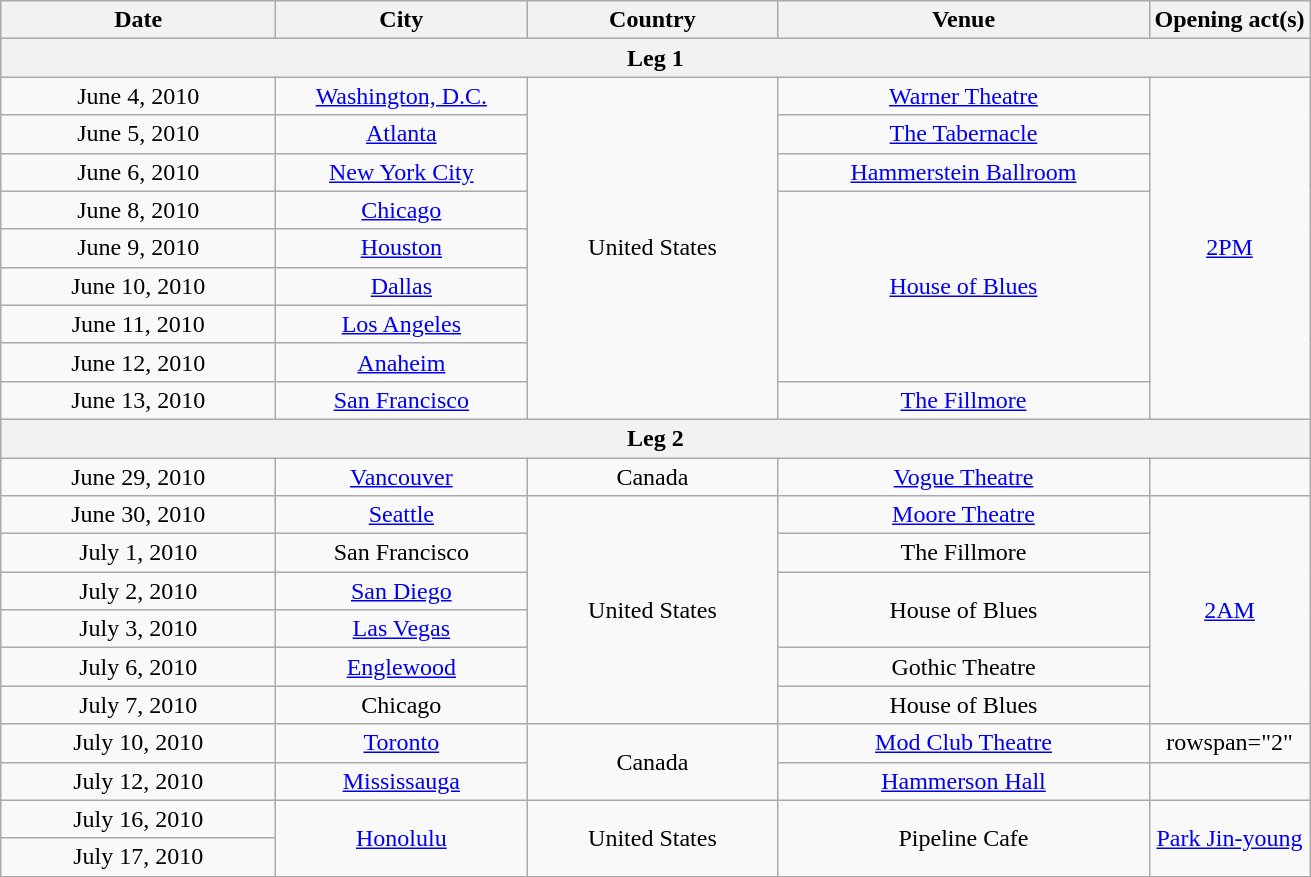<table class="wikitable plainrowheaders" style="text-align:center;">
<tr>
<th scope="col" style="width:11em;">Date</th>
<th scope="col" style="width:10em;">City</th>
<th scope="col" style="width:10em;">Country</th>
<th scope="col" style="width:15em;">Venue</th>
<th>Opening act(s)</th>
</tr>
<tr>
<th colspan="5">Leg 1</th>
</tr>
<tr>
<td>June 4, 2010</td>
<td><a href='#'>Washington, D.C.</a></td>
<td rowspan="9">United States</td>
<td><a href='#'>Warner Theatre</a></td>
<td rowspan="9"><a href='#'>2PM</a></td>
</tr>
<tr>
<td>June 5, 2010</td>
<td><a href='#'>Atlanta</a></td>
<td><a href='#'>The Tabernacle</a></td>
</tr>
<tr>
<td>June 6, 2010</td>
<td><a href='#'>New York City</a></td>
<td><a href='#'>Hammerstein Ballroom</a></td>
</tr>
<tr>
<td>June 8, 2010</td>
<td><a href='#'>Chicago</a></td>
<td rowspan="5"><a href='#'>House of Blues</a></td>
</tr>
<tr>
<td>June 9, 2010</td>
<td><a href='#'>Houston</a></td>
</tr>
<tr>
<td>June 10, 2010</td>
<td><a href='#'>Dallas</a></td>
</tr>
<tr>
<td>June 11, 2010</td>
<td><a href='#'>Los Angeles</a></td>
</tr>
<tr>
<td>June 12, 2010</td>
<td><a href='#'>Anaheim</a></td>
</tr>
<tr>
<td>June 13, 2010</td>
<td><a href='#'>San Francisco</a></td>
<td><a href='#'>The Fillmore</a></td>
</tr>
<tr>
<th colspan="5">Leg 2</th>
</tr>
<tr>
<td>June 29, 2010</td>
<td><a href='#'>Vancouver</a></td>
<td>Canada</td>
<td><a href='#'>Vogue Theatre</a></td>
<td></td>
</tr>
<tr>
<td>June 30, 2010</td>
<td><a href='#'>Seattle</a></td>
<td rowspan="6">United States</td>
<td><a href='#'>Moore Theatre</a></td>
<td rowspan="6"><a href='#'>2AM</a></td>
</tr>
<tr>
<td>July 1, 2010</td>
<td>San Francisco</td>
<td>The Fillmore</td>
</tr>
<tr>
<td>July 2, 2010</td>
<td><a href='#'>San Diego</a></td>
<td rowspan="2">House of Blues</td>
</tr>
<tr>
<td>July 3, 2010</td>
<td><a href='#'>Las Vegas</a></td>
</tr>
<tr>
<td>July 6, 2010</td>
<td><a href='#'>Englewood</a></td>
<td>Gothic Theatre</td>
</tr>
<tr>
<td>July 7, 2010</td>
<td>Chicago</td>
<td>House of Blues</td>
</tr>
<tr>
<td>July 10, 2010</td>
<td><a href='#'>Toronto</a></td>
<td rowspan="2">Canada</td>
<td><a href='#'>Mod Club Theatre</a></td>
<td>rowspan="2" </td>
</tr>
<tr>
<td>July 12, 2010</td>
<td><a href='#'>Mississauga</a></td>
<td><a href='#'>Hammerson Hall</a></td>
</tr>
<tr>
<td>July 16, 2010</td>
<td rowspan="2"><a href='#'>Honolulu</a></td>
<td rowspan="2">United States</td>
<td rowspan="2">Pipeline Cafe</td>
<td rowspan="2"><a href='#'>Park Jin-young</a></td>
</tr>
<tr>
<td>July 17, 2010</td>
</tr>
</table>
